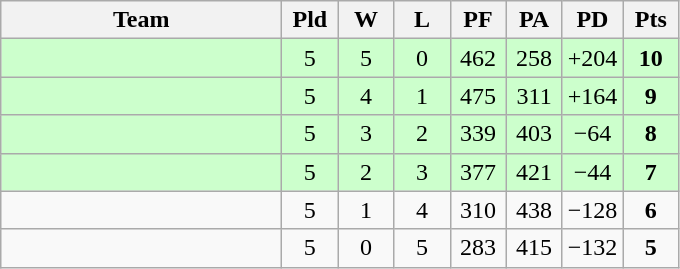<table class=wikitable style="text-align:center">
<tr>
<th width=180>Team</th>
<th width=30>Pld</th>
<th width=30>W</th>
<th width=30>L</th>
<th width=30>PF</th>
<th width=30>PA</th>
<th width=30>PD</th>
<th width=30>Pts</th>
</tr>
<tr bgcolor="#ccffcc">
<td align=left></td>
<td>5</td>
<td>5</td>
<td>0</td>
<td>462</td>
<td>258</td>
<td>+204</td>
<td><strong>10</strong></td>
</tr>
<tr bgcolor="#ccffcc">
<td align=left></td>
<td>5</td>
<td>4</td>
<td>1</td>
<td>475</td>
<td>311</td>
<td>+164</td>
<td><strong>9</strong></td>
</tr>
<tr bgcolor="#ccffcc">
<td align=left></td>
<td>5</td>
<td>3</td>
<td>2</td>
<td>339</td>
<td>403</td>
<td>−64</td>
<td><strong>8</strong></td>
</tr>
<tr bgcolor="#ccffcc">
<td align=left></td>
<td>5</td>
<td>2</td>
<td>3</td>
<td>377</td>
<td>421</td>
<td>−44</td>
<td><strong>7</strong></td>
</tr>
<tr>
<td align=left></td>
<td>5</td>
<td>1</td>
<td>4</td>
<td>310</td>
<td>438</td>
<td>−128</td>
<td><strong>6</strong></td>
</tr>
<tr>
<td align=left></td>
<td>5</td>
<td>0</td>
<td>5</td>
<td>283</td>
<td>415</td>
<td>−132</td>
<td><strong>5</strong></td>
</tr>
</table>
